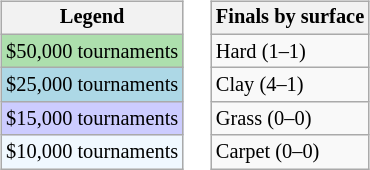<table>
<tr valign=top>
<td><br><table class=wikitable style="font-size:85%">
<tr>
<th>Legend</th>
</tr>
<tr style="background:#addfad;">
<td>$50,000 tournaments</td>
</tr>
<tr style="background:lightblue;">
<td>$25,000 tournaments</td>
</tr>
<tr style="background:#ccccff;">
<td>$15,000 tournaments</td>
</tr>
<tr style="background:#f0f8ff;">
<td>$10,000 tournaments</td>
</tr>
</table>
</td>
<td><br><table class=wikitable style="font-size:85%">
<tr>
<th>Finals by surface</th>
</tr>
<tr>
<td>Hard (1–1)</td>
</tr>
<tr>
<td>Clay (4–1)</td>
</tr>
<tr>
<td>Grass (0–0)</td>
</tr>
<tr>
<td>Carpet (0–0)</td>
</tr>
</table>
</td>
</tr>
</table>
